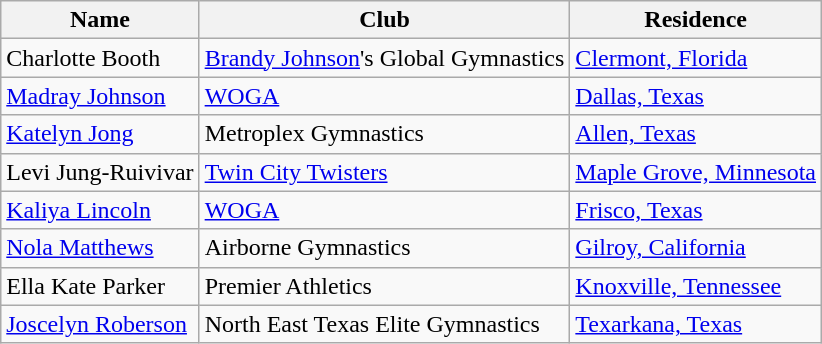<table class="wikitable sortable">
<tr>
<th>Name</th>
<th>Club</th>
<th>Residence</th>
</tr>
<tr>
<td>Charlotte Booth</td>
<td><a href='#'>Brandy Johnson</a>'s Global Gymnastics</td>
<td><a href='#'>Clermont, Florida</a></td>
</tr>
<tr>
<td><a href='#'>Madray Johnson</a></td>
<td><a href='#'>WOGA</a></td>
<td><a href='#'>Dallas, Texas</a></td>
</tr>
<tr>
<td><a href='#'>Katelyn Jong</a></td>
<td>Metroplex Gymnastics</td>
<td><a href='#'>Allen, Texas</a></td>
</tr>
<tr>
<td>Levi Jung-Ruivivar</td>
<td><a href='#'>Twin City Twisters</a></td>
<td><a href='#'>Maple Grove, Minnesota</a></td>
</tr>
<tr>
<td><a href='#'>Kaliya Lincoln</a></td>
<td><a href='#'>WOGA</a></td>
<td><a href='#'>Frisco, Texas</a></td>
</tr>
<tr>
<td><a href='#'>Nola Matthews</a></td>
<td>Airborne Gymnastics</td>
<td><a href='#'>Gilroy, California</a></td>
</tr>
<tr>
<td>Ella Kate Parker</td>
<td>Premier Athletics</td>
<td><a href='#'>Knoxville, Tennessee</a></td>
</tr>
<tr>
<td><a href='#'>Joscelyn Roberson</a></td>
<td>North East Texas Elite Gymnastics</td>
<td><a href='#'>Texarkana, Texas</a></td>
</tr>
</table>
